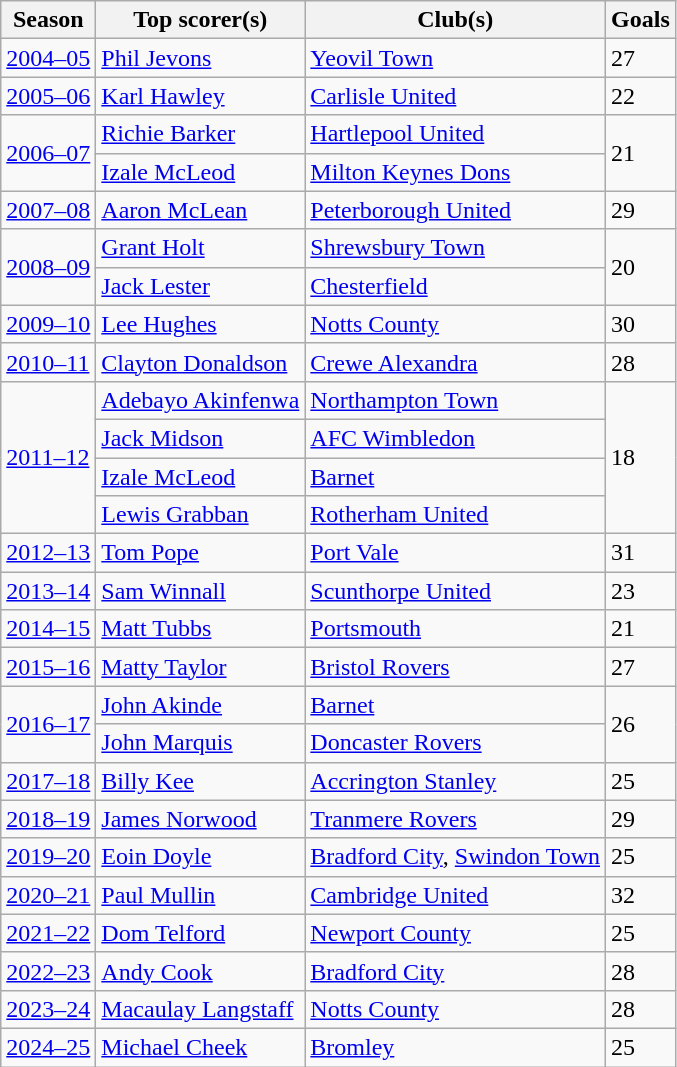<table class="wikitable sortable" style="text-align:left;">
<tr>
<th>Season</th>
<th>Top scorer(s)</th>
<th>Club(s)</th>
<th>Goals</th>
</tr>
<tr>
<td><a href='#'>2004–05</a></td>
<td> <a href='#'>Phil Jevons</a></td>
<td><a href='#'>Yeovil Town</a></td>
<td>27</td>
</tr>
<tr>
<td><a href='#'>2005–06</a></td>
<td> <a href='#'>Karl Hawley</a></td>
<td><a href='#'>Carlisle United</a></td>
<td>22</td>
</tr>
<tr>
<td rowspan=2><a href='#'>2006–07</a></td>
<td> <a href='#'>Richie Barker</a></td>
<td><a href='#'>Hartlepool United</a></td>
<td rowspan=2>21</td>
</tr>
<tr>
<td> <a href='#'>Izale McLeod</a></td>
<td><a href='#'>Milton Keynes Dons</a></td>
</tr>
<tr>
<td><a href='#'>2007–08</a></td>
<td> <a href='#'>Aaron McLean</a></td>
<td><a href='#'>Peterborough United</a></td>
<td>29</td>
</tr>
<tr>
<td rowspan=2><a href='#'>2008–09</a></td>
<td> <a href='#'>Grant Holt</a></td>
<td><a href='#'>Shrewsbury Town</a></td>
<td rowspan=2>20</td>
</tr>
<tr>
<td> <a href='#'>Jack Lester</a></td>
<td><a href='#'>Chesterfield</a></td>
</tr>
<tr>
<td><a href='#'>2009–10</a></td>
<td> <a href='#'>Lee Hughes</a></td>
<td><a href='#'>Notts County</a></td>
<td>30</td>
</tr>
<tr>
<td><a href='#'>2010–11</a></td>
<td> <a href='#'>Clayton Donaldson</a></td>
<td><a href='#'>Crewe Alexandra</a></td>
<td>28</td>
</tr>
<tr>
<td rowspan=4><a href='#'>2011–12</a></td>
<td> <a href='#'>Adebayo Akinfenwa</a></td>
<td><a href='#'>Northampton Town</a></td>
<td rowspan=4>18</td>
</tr>
<tr>
<td> <a href='#'>Jack Midson</a></td>
<td><a href='#'>AFC Wimbledon</a></td>
</tr>
<tr>
<td> <a href='#'>Izale McLeod</a></td>
<td><a href='#'>Barnet</a></td>
</tr>
<tr>
<td> <a href='#'>Lewis Grabban</a></td>
<td><a href='#'>Rotherham United</a></td>
</tr>
<tr>
<td><a href='#'>2012–13</a></td>
<td> <a href='#'>Tom Pope</a></td>
<td><a href='#'>Port Vale</a></td>
<td>31</td>
</tr>
<tr>
<td><a href='#'>2013–14</a></td>
<td> <a href='#'>Sam Winnall</a></td>
<td><a href='#'>Scunthorpe United</a></td>
<td>23</td>
</tr>
<tr>
<td><a href='#'>2014–15</a></td>
<td> <a href='#'>Matt Tubbs</a></td>
<td><a href='#'>Portsmouth</a></td>
<td>21</td>
</tr>
<tr>
<td><a href='#'>2015–16</a></td>
<td> <a href='#'>Matty Taylor</a></td>
<td><a href='#'>Bristol Rovers</a></td>
<td>27</td>
</tr>
<tr>
<td rowspan=2><a href='#'>2016–17</a></td>
<td> <a href='#'>John Akinde</a></td>
<td><a href='#'>Barnet</a></td>
<td rowspan=2>26</td>
</tr>
<tr>
<td> <a href='#'>John Marquis</a></td>
<td><a href='#'>Doncaster Rovers</a></td>
</tr>
<tr>
<td><a href='#'>2017–18</a></td>
<td> <a href='#'>Billy Kee</a></td>
<td><a href='#'>Accrington Stanley</a></td>
<td>25</td>
</tr>
<tr>
<td><a href='#'>2018–19</a></td>
<td> <a href='#'>James Norwood</a></td>
<td><a href='#'>Tranmere Rovers</a></td>
<td>29</td>
</tr>
<tr>
<td><a href='#'>2019–20</a></td>
<td> <a href='#'>Eoin Doyle</a></td>
<td><a href='#'>Bradford City</a>, <a href='#'>Swindon Town</a></td>
<td>25</td>
</tr>
<tr>
<td><a href='#'>2020–21</a></td>
<td> <a href='#'>Paul Mullin</a></td>
<td><a href='#'>Cambridge United</a></td>
<td>32</td>
</tr>
<tr>
<td><a href='#'>2021–22</a></td>
<td> <a href='#'>Dom Telford</a></td>
<td><a href='#'>Newport County</a></td>
<td>25</td>
</tr>
<tr>
<td><a href='#'>2022–23</a></td>
<td> <a href='#'>Andy Cook</a></td>
<td><a href='#'>Bradford City</a></td>
<td>28</td>
</tr>
<tr>
<td><a href='#'>2023–24</a></td>
<td> <a href='#'>Macaulay Langstaff</a></td>
<td><a href='#'>Notts County</a></td>
<td>28</td>
</tr>
<tr>
<td><a href='#'>2024–25</a></td>
<td> <a href='#'>Michael Cheek</a></td>
<td><a href='#'>Bromley</a></td>
<td>25</td>
</tr>
</table>
